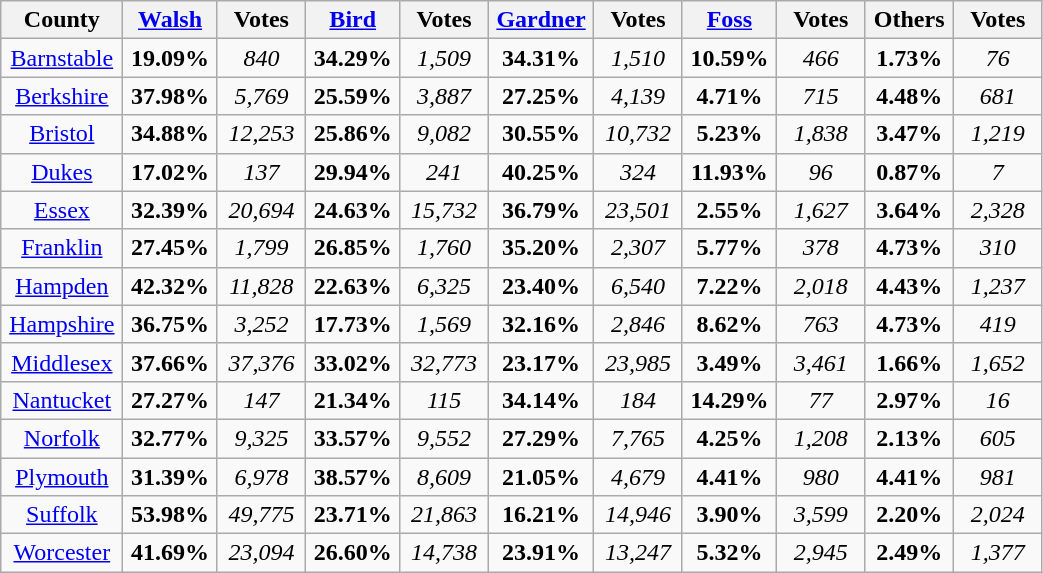<table width="55%" class="wikitable sortable">
<tr>
<th width="9%">County</th>
<th width="8%"><a href='#'>Walsh</a></th>
<th width="8%">Votes</th>
<th width="8%"><a href='#'>Bird</a></th>
<th width="8%">Votes</th>
<th width="8%"><a href='#'>Gardner</a></th>
<th width="8%">Votes</th>
<th width="8%"><a href='#'>Foss</a></th>
<th width="8%">Votes</th>
<th width="8%">Others</th>
<th width="8%">Votes</th>
</tr>
<tr>
<td align="center" ><a href='#'>Barnstable</a></td>
<td align="center"><strong>19.09%</strong></td>
<td align="center"><em>840</em></td>
<td align="center"><strong>34.29%</strong></td>
<td align="center"><em>1,509</em></td>
<td align="center"><strong>34.31%</strong></td>
<td align="center"><em>1,510</em></td>
<td align="center"><strong>10.59%</strong></td>
<td align="center"><em>466</em></td>
<td align="center"><strong>1.73%</strong></td>
<td align="center"><em>76</em></td>
</tr>
<tr>
<td align="center" ><a href='#'>Berkshire</a></td>
<td align="center"><strong>37.98%</strong></td>
<td align="center"><em>5,769</em></td>
<td align="center"><strong>25.59%</strong></td>
<td align="center"><em>3,887</em></td>
<td align="center"><strong>27.25%</strong></td>
<td align="center"><em>4,139</em></td>
<td align="center"><strong>4.71%</strong></td>
<td align="center"><em>715</em></td>
<td align="center"><strong>4.48%</strong></td>
<td align="center"><em>681</em></td>
</tr>
<tr>
<td align="center" ><a href='#'>Bristol</a></td>
<td align="center"><strong>34.88%</strong></td>
<td align="center"><em>12,253</em></td>
<td align="center"><strong>25.86%</strong></td>
<td align="center"><em>9,082</em></td>
<td align="center"><strong>30.55%</strong></td>
<td align="center"><em>10,732</em></td>
<td align="center"><strong>5.23%</strong></td>
<td align="center"><em>1,838</em></td>
<td align="center"><strong>3.47%</strong></td>
<td align="center"><em>1,219</em></td>
</tr>
<tr>
<td align="center" ><a href='#'>Dukes</a></td>
<td align="center"><strong>17.02%</strong></td>
<td align="center"><em>137</em></td>
<td align="center"><strong>29.94%</strong></td>
<td align="center"><em>241</em></td>
<td align="center"><strong>40.25%</strong></td>
<td align="center"><em>324</em></td>
<td align="center"><strong>11.93%</strong></td>
<td align="center"><em>96</em></td>
<td align="center"><strong>0.87%</strong></td>
<td align="center"><em>7</em></td>
</tr>
<tr>
<td align="center" ><a href='#'>Essex</a></td>
<td align="center"><strong>32.39%</strong></td>
<td align="center"><em>20,694</em></td>
<td align="center"><strong>24.63%</strong></td>
<td align="center"><em>15,732</em></td>
<td align="center"><strong>36.79%</strong></td>
<td align="center"><em>23,501</em></td>
<td align="center"><strong>2.55%</strong></td>
<td align="center"><em>1,627</em></td>
<td align="center"><strong>3.64%</strong></td>
<td align="center"><em>2,328</em></td>
</tr>
<tr>
<td align="center" ><a href='#'>Franklin</a></td>
<td align="center"><strong>27.45%</strong></td>
<td align="center"><em>1,799</em></td>
<td align="center"><strong>26.85%</strong></td>
<td align="center"><em>1,760</em></td>
<td align="center"><strong>35.20%</strong></td>
<td align="center"><em>2,307</em></td>
<td align="center"><strong>5.77%</strong></td>
<td align="center"><em>378</em></td>
<td align="center"><strong>4.73%</strong></td>
<td align="center"><em>310</em></td>
</tr>
<tr>
<td align="center" ><a href='#'>Hampden</a></td>
<td align="center"><strong>42.32%</strong></td>
<td align="center"><em>11,828</em></td>
<td align="center"><strong>22.63%</strong></td>
<td align="center"><em>6,325</em></td>
<td align="center"><strong>23.40%</strong></td>
<td align="center"><em>6,540</em></td>
<td align="center"><strong>7.22%</strong></td>
<td align="center"><em>2,018</em></td>
<td align="center"><strong>4.43%</strong></td>
<td align="center"><em>1,237</em></td>
</tr>
<tr>
<td align="center" ><a href='#'>Hampshire</a></td>
<td align="center"><strong>36.75%</strong></td>
<td align="center"><em>3,252</em></td>
<td align="center"><strong>17.73%</strong></td>
<td align="center"><em>1,569</em></td>
<td align="center"><strong>32.16%</strong></td>
<td align="center"><em>2,846</em></td>
<td align="center"><strong>8.62%</strong></td>
<td align="center"><em>763</em></td>
<td align="center"><strong>4.73%</strong></td>
<td align="center"><em>419</em></td>
</tr>
<tr>
<td align="center" ><a href='#'>Middlesex</a></td>
<td align="center"><strong>37.66%</strong></td>
<td align="center"><em>37,376</em></td>
<td align="center"><strong>33.02%</strong></td>
<td align="center"><em>32,773</em></td>
<td align="center"><strong>23.17%</strong></td>
<td align="center"><em>23,985</em></td>
<td align="center"><strong>3.49%</strong></td>
<td align="center"><em>3,461</em></td>
<td align="center"><strong>1.66%</strong></td>
<td align="center"><em>1,652</em></td>
</tr>
<tr>
<td align="center" ><a href='#'>Nantucket</a></td>
<td align="center"><strong>27.27%</strong></td>
<td align="center"><em>147</em></td>
<td align="center"><strong>21.34%</strong></td>
<td align="center"><em>115</em></td>
<td align="center"><strong>34.14%</strong></td>
<td align="center"><em>184</em></td>
<td align="center"><strong>14.29%</strong></td>
<td align="center"><em>77</em></td>
<td align="center"><strong>2.97%</strong></td>
<td align="center"><em>16</em></td>
</tr>
<tr>
<td align="center" ><a href='#'>Norfolk</a></td>
<td align="center"><strong>32.77%</strong></td>
<td align="center"><em>9,325</em></td>
<td align="center"><strong>33.57%</strong></td>
<td align="center"><em>9,552</em></td>
<td align="center"><strong>27.29%</strong></td>
<td align="center"><em>7,765</em></td>
<td align="center"><strong>4.25%</strong></td>
<td align="center"><em>1,208</em></td>
<td align="center"><strong>2.13%</strong></td>
<td align="center"><em>605</em></td>
</tr>
<tr>
<td align="center" ><a href='#'>Plymouth</a></td>
<td align="center"><strong>31.39%</strong></td>
<td align="center"><em>6,978</em></td>
<td align="center"><strong>38.57%</strong></td>
<td align="center"><em>8,609</em></td>
<td align="center"><strong>21.05%</strong></td>
<td align="center"><em>4,679</em></td>
<td align="center"><strong>4.41%</strong></td>
<td align="center"><em>980</em></td>
<td align="center"><strong>4.41%</strong></td>
<td align="center"><em>981</em></td>
</tr>
<tr>
<td align="center" ><a href='#'>Suffolk</a></td>
<td align="center"><strong>53.98%</strong></td>
<td align="center"><em>49,775</em></td>
<td align="center"><strong>23.71%</strong></td>
<td align="center"><em>21,863</em></td>
<td align="center"><strong>16.21%</strong></td>
<td align="center"><em>14,946</em></td>
<td align="center"><strong>3.90%</strong></td>
<td align="center"><em>3,599</em></td>
<td align="center"><strong>2.20%</strong></td>
<td align="center"><em>2,024</em></td>
</tr>
<tr>
<td align="center" ><a href='#'>Worcester</a></td>
<td align="center"><strong>41.69%</strong></td>
<td align="center"><em>23,094</em></td>
<td align="center"><strong>26.60%</strong></td>
<td align="center"><em>14,738</em></td>
<td align="center"><strong>23.91%</strong></td>
<td align="center"><em>13,247</em></td>
<td align="center"><strong>5.32%</strong></td>
<td align="center"><em>2,945</em></td>
<td align="center"><strong>2.49%</strong></td>
<td align="center"><em>1,377</em></td>
</tr>
</table>
